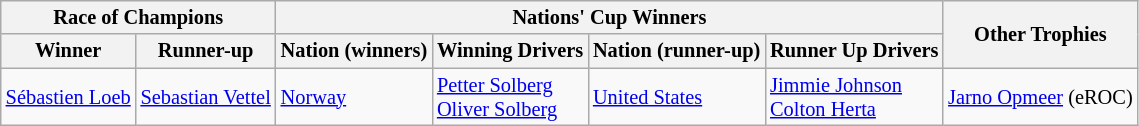<table class="wikitable" style=font-size:85%;>
<tr>
<th colspan=2>Race of Champions</th>
<th colspan=4>Nations' Cup Winners</th>
<th rowspan=2>Other Trophies</th>
</tr>
<tr>
<th>Winner</th>
<th>Runner-up</th>
<th>Nation (winners)</th>
<th>Winning Drivers</th>
<th>Nation (runner-up)</th>
<th>Runner Up Drivers</th>
</tr>
<tr>
<td> <a href='#'>Sébastien Loeb</a></td>
<td> <a href='#'>Sebastian Vettel</a></td>
<td> <a href='#'>Norway</a></td>
<td> <a href='#'>Petter Solberg</a><br> <a href='#'>Oliver Solberg</a></td>
<td> <a href='#'>United States</a></td>
<td> <a href='#'>Jimmie Johnson</a><br> <a href='#'>Colton Herta</a></td>
<td> <a href='#'>Jarno Opmeer</a> (eROC)</td>
</tr>
</table>
